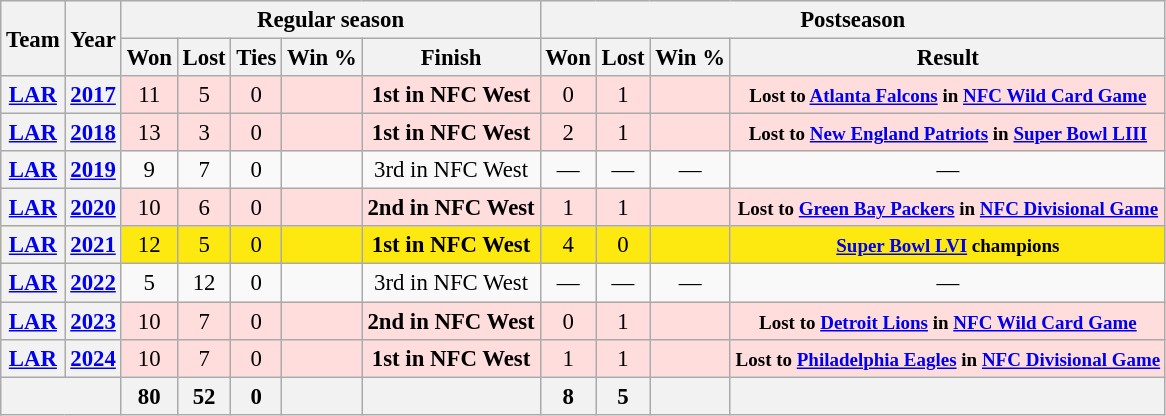<table class="wikitable" style="font-size: 95%; text-align:center;">
<tr>
<th rowspan="2">Team</th>
<th rowspan="2">Year</th>
<th colspan="5">Regular season</th>
<th colspan="4">Postseason</th>
</tr>
<tr>
<th>Won</th>
<th>Lost</th>
<th>Ties</th>
<th>Win %</th>
<th>Finish</th>
<th>Won</th>
<th>Lost</th>
<th>Win %</th>
<th>Result</th>
</tr>
<tr style="background:#fdd;">
<th><a href='#'>LAR</a></th>
<th><a href='#'>2017</a></th>
<td>11</td>
<td>5</td>
<td>0</td>
<td></td>
<td><strong>1st in NFC West</strong></td>
<td>0</td>
<td>1</td>
<td></td>
<td><small><strong>Lost to <a href='#'>Atlanta Falcons</a> in <a href='#'>NFC Wild Card Game</a></strong></small></td>
</tr>
<tr style="background:#fdd;">
<th><a href='#'>LAR</a></th>
<th><a href='#'>2018</a></th>
<td>13</td>
<td>3</td>
<td>0</td>
<td></td>
<td><strong>1st in NFC West</strong></td>
<td>2</td>
<td>1</td>
<td></td>
<td><small><strong>Lost to <a href='#'>New England Patriots</a> in <a href='#'>Super Bowl LIII</a></strong></small></td>
</tr>
<tr>
<th><a href='#'>LAR</a></th>
<th><a href='#'>2019</a></th>
<td>9</td>
<td>7</td>
<td>0</td>
<td></td>
<td>3rd in NFC West</td>
<td>—</td>
<td>—</td>
<td>—</td>
<td>—</td>
</tr>
<tr style="background:#fdd;">
<th><a href='#'>LAR</a></th>
<th><a href='#'>2020</a></th>
<td>10</td>
<td>6</td>
<td>0</td>
<td></td>
<td><strong>2nd in NFC West</strong></td>
<td>1</td>
<td>1</td>
<td></td>
<td><small><strong>Lost to <a href='#'>Green Bay Packers</a> in <a href='#'>NFC Divisional Game</a></strong></small></td>
</tr>
<tr style="background:#FDE910;">
<th><a href='#'>LAR</a></th>
<th><a href='#'>2021</a></th>
<td>12</td>
<td>5</td>
<td>0</td>
<td></td>
<td><strong>1st in NFC West</strong></td>
<td>4</td>
<td>0</td>
<td></td>
<td><small><strong><a href='#'>Super Bowl LVI</a> champions</strong></small></td>
</tr>
<tr>
<th><a href='#'>LAR</a></th>
<th><a href='#'>2022</a></th>
<td>5</td>
<td>12</td>
<td>0</td>
<td></td>
<td>3rd in NFC West</td>
<td>—</td>
<td>—</td>
<td>—</td>
<td>—</td>
</tr>
<tr style="background:#fdd;">
<th><a href='#'>LAR</a></th>
<th><a href='#'>2023</a></th>
<td>10</td>
<td>7</td>
<td>0</td>
<td></td>
<td><strong>2nd in NFC West</strong></td>
<td>0</td>
<td>1</td>
<td></td>
<td><small><strong>Lost to <a href='#'>Detroit Lions</a> in <a href='#'>NFC Wild Card Game</a></strong></small></td>
</tr>
<tr style="background:#fdd;">
<th><a href='#'>LAR</a></th>
<th><a href='#'>2024</a></th>
<td>10</td>
<td>7</td>
<td>0</td>
<td></td>
<td><strong>1st in NFC West</strong></td>
<td>1</td>
<td>1</td>
<td></td>
<td><small><strong>Lost to <a href='#'>Philadelphia Eagles</a> in <a href='#'>NFC Divisional Game</a></strong></small></td>
</tr>
<tr>
<th colspan="2"></th>
<th>80</th>
<th>52</th>
<th>0</th>
<th></th>
<th></th>
<th>8</th>
<th>5</th>
<th></th>
<th></th>
</tr>
</table>
